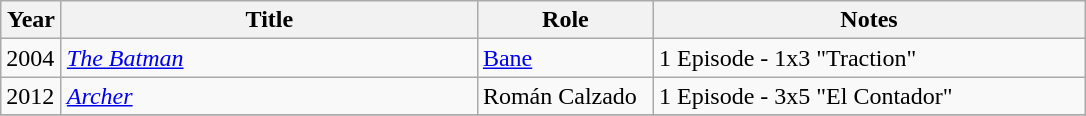<table class="wikitable" style="margin-right: 0;">
<tr>
<th style="width:33px;">Year</th>
<th style="width:270px;">Title</th>
<th style="width:110px;">Role</th>
<th style="width:280px;">Notes</th>
</tr>
<tr>
<td>2004</td>
<td><em><a href='#'>The Batman</a></em></td>
<td><a href='#'>Bane</a></td>
<td>1 Episode - 1x3 "Traction"</td>
</tr>
<tr>
<td>2012</td>
<td><em><a href='#'>Archer</a></em></td>
<td>Román Calzado</td>
<td>1 Episode - 3x5 "El Contador"</td>
</tr>
<tr>
</tr>
</table>
